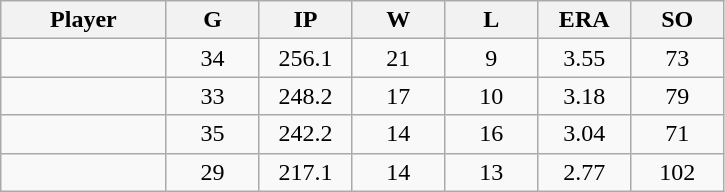<table class="wikitable sortable">
<tr>
<th bgcolor="#DDDDFF" width="16%">Player</th>
<th bgcolor="#DDDDFF" width="9%">G</th>
<th bgcolor="#DDDDFF" width="9%">IP</th>
<th bgcolor="#DDDDFF" width="9%">W</th>
<th bgcolor="#DDDDFF" width="9%">L</th>
<th bgcolor="#DDDDFF" width="9%">ERA</th>
<th bgcolor="#DDDDFF" width="9%">SO</th>
</tr>
<tr align="center">
<td></td>
<td>34</td>
<td>256.1</td>
<td>21</td>
<td>9</td>
<td>3.55</td>
<td>73</td>
</tr>
<tr align="center">
<td></td>
<td>33</td>
<td>248.2</td>
<td>17</td>
<td>10</td>
<td>3.18</td>
<td>79</td>
</tr>
<tr align="center">
<td></td>
<td>35</td>
<td>242.2</td>
<td>14</td>
<td>16</td>
<td>3.04</td>
<td>71</td>
</tr>
<tr align="center">
<td></td>
<td>29</td>
<td>217.1</td>
<td>14</td>
<td>13</td>
<td>2.77</td>
<td>102</td>
</tr>
</table>
